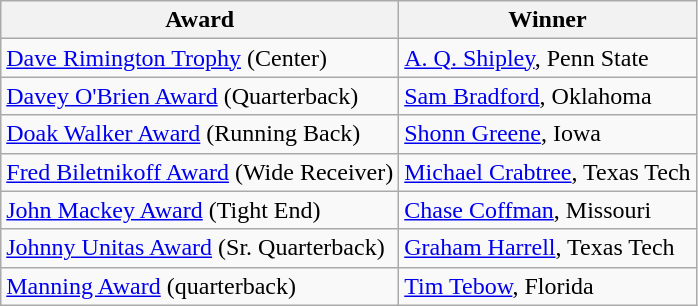<table class="wikitable">
<tr>
<th>Award</th>
<th><strong>Winner</strong></th>
</tr>
<tr>
<td><a href='#'>Dave Rimington Trophy</a> (Center)</td>
<td><a href='#'>A. Q. Shipley</a>, Penn State</td>
</tr>
<tr>
<td><a href='#'>Davey O'Brien Award</a> (Quarterback)</td>
<td><a href='#'>Sam Bradford</a>, Oklahoma</td>
</tr>
<tr>
<td><a href='#'>Doak Walker Award</a> (Running Back)</td>
<td><a href='#'>Shonn Greene</a>, Iowa</td>
</tr>
<tr>
<td><a href='#'>Fred Biletnikoff Award</a> (Wide Receiver)</td>
<td><a href='#'>Michael Crabtree</a>, Texas Tech</td>
</tr>
<tr>
<td><a href='#'>John Mackey Award</a> (Tight End)</td>
<td><a href='#'>Chase Coffman</a>, Missouri</td>
</tr>
<tr>
<td><a href='#'>Johnny Unitas Award</a> (Sr. Quarterback)</td>
<td><a href='#'>Graham Harrell</a>, Texas Tech</td>
</tr>
<tr>
<td><a href='#'>Manning Award</a> (quarterback)</td>
<td><a href='#'>Tim Tebow</a>, Florida</td>
</tr>
</table>
